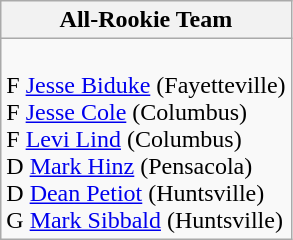<table class="wikitable">
<tr>
<th>All-Rookie Team</th>
</tr>
<tr>
<td><br> F <a href='#'>Jesse Biduke</a> (Fayetteville)<br>
 F <a href='#'>Jesse Cole</a> (Columbus)<br>
 F <a href='#'>Levi Lind</a> (Columbus)<br>
 D <a href='#'>Mark Hinz</a> (Pensacola)<br>
 D <a href='#'>Dean Petiot</a> (Huntsville)<br>
 G <a href='#'>Mark Sibbald</a> (Huntsville)<br></td>
</tr>
</table>
